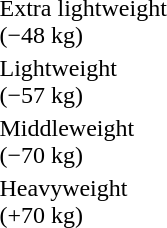<table>
<tr>
<td rowspan=2>Extra lightweight<br>(−48 kg)</td>
<td rowspan=2></td>
<td rowspan=2></td>
<td></td>
</tr>
<tr>
<td></td>
</tr>
<tr>
<td rowspan=2>Lightweight<br>(−57 kg)</td>
<td rowspan=2></td>
<td rowspan=2></td>
<td></td>
</tr>
<tr>
<td></td>
</tr>
<tr>
<td>Middleweight<br>(−70 kg)</td>
<td></td>
<td></td>
<td></td>
</tr>
<tr>
<td>Heavyweight<br>(+70 kg)</td>
<td></td>
<td></td>
<td></td>
</tr>
</table>
